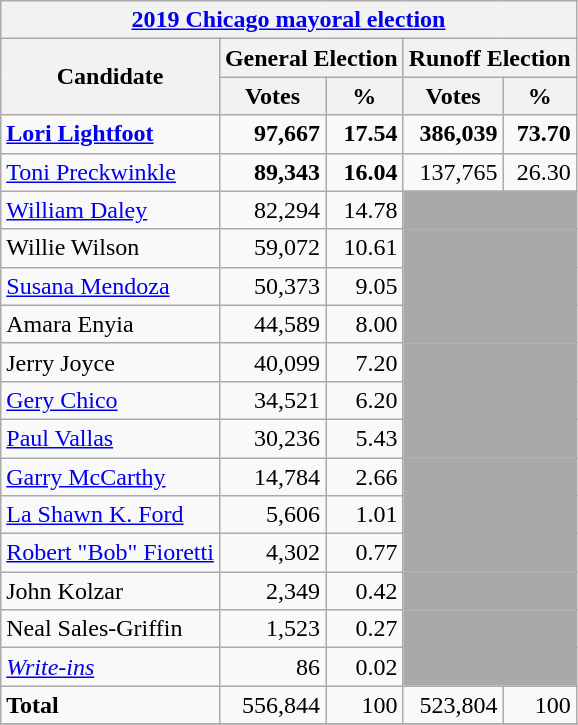<table class=wikitable>
<tr>
<th colspan=5><a href='#'>2019 Chicago mayoral election</a></th>
</tr>
<tr>
<th colspan=1 rowspan=2>Candidate</th>
<th colspan=2>General Election</th>
<th colspan=2><strong>Runoff Election</strong></th>
</tr>
<tr>
<th>Votes</th>
<th>%</th>
<th>Votes</th>
<th>%</th>
</tr>
<tr>
<td><strong><a href='#'>Lori Lightfoot</a></strong></td>
<td align="right"><strong>97,667</strong></td>
<td align="right"><strong>17.54</strong></td>
<td align="right"><strong>386,039</strong></td>
<td align="right"><strong>73.70</strong></td>
</tr>
<tr>
<td><a href='#'>Toni Preckwinkle</a></td>
<td align="right"><strong>89,343</strong></td>
<td align="right"><strong>16.04</strong></td>
<td align="right">137,765</td>
<td align="right">26.30</td>
</tr>
<tr>
<td><a href='#'>William Daley</a></td>
<td align="right">82,294</td>
<td align="right">14.78</td>
<td colspan=2 bgcolor=darkgray></td>
</tr>
<tr>
<td>Willie Wilson</td>
<td align="right">59,072</td>
<td align="right">10.61</td>
<td colspan=2 bgcolor=darkgray></td>
</tr>
<tr>
<td><a href='#'>Susana Mendoza</a></td>
<td align="right">50,373</td>
<td align="right">9.05</td>
<td colspan=2 bgcolor=darkgray></td>
</tr>
<tr>
<td>Amara Enyia</td>
<td align="right">44,589</td>
<td align="right">8.00</td>
<td colspan=2 bgcolor=darkgray></td>
</tr>
<tr>
<td>Jerry Joyce</td>
<td align="right">40,099</td>
<td align="right">7.20</td>
<td colspan=2 bgcolor=darkgray></td>
</tr>
<tr>
<td><a href='#'>Gery Chico</a></td>
<td align="right">34,521</td>
<td align="right">6.20</td>
<td colspan=2 bgcolor=darkgray></td>
</tr>
<tr>
<td><a href='#'>Paul Vallas</a></td>
<td align="right">30,236</td>
<td align="right">5.43</td>
<td colspan=2 bgcolor=darkgray></td>
</tr>
<tr>
<td><a href='#'>Garry McCarthy</a></td>
<td align="right">14,784</td>
<td align="right">2.66</td>
<td colspan=2 bgcolor=darkgray></td>
</tr>
<tr>
<td><a href='#'>La Shawn K. Ford</a></td>
<td align="right">5,606</td>
<td align="right">1.01</td>
<td colspan=2 bgcolor=darkgray></td>
</tr>
<tr>
<td><a href='#'>Robert "Bob" Fioretti</a></td>
<td align="right">4,302</td>
<td align="right">0.77</td>
<td colspan=2 bgcolor=darkgray></td>
</tr>
<tr>
<td>John Kolzar</td>
<td align="right">2,349</td>
<td align="right">0.42</td>
<td colspan=2 bgcolor=darkgray></td>
</tr>
<tr>
<td>Neal Sales-Griffin</td>
<td align="right">1,523</td>
<td align="right">0.27</td>
<td colspan=2 bgcolor=darkgray></td>
</tr>
<tr>
<td><em><a href='#'>Write-ins</a></em></td>
<td align="right">86</td>
<td align="right">0.02</td>
<td colspan=2 bgcolor=darkgray></td>
</tr>
<tr>
<td><strong>Total</strong></td>
<td align="right">556,844</td>
<td align="right">100</td>
<td align="right">523,804</td>
<td align="right">100</td>
</tr>
<tr>
</tr>
</table>
